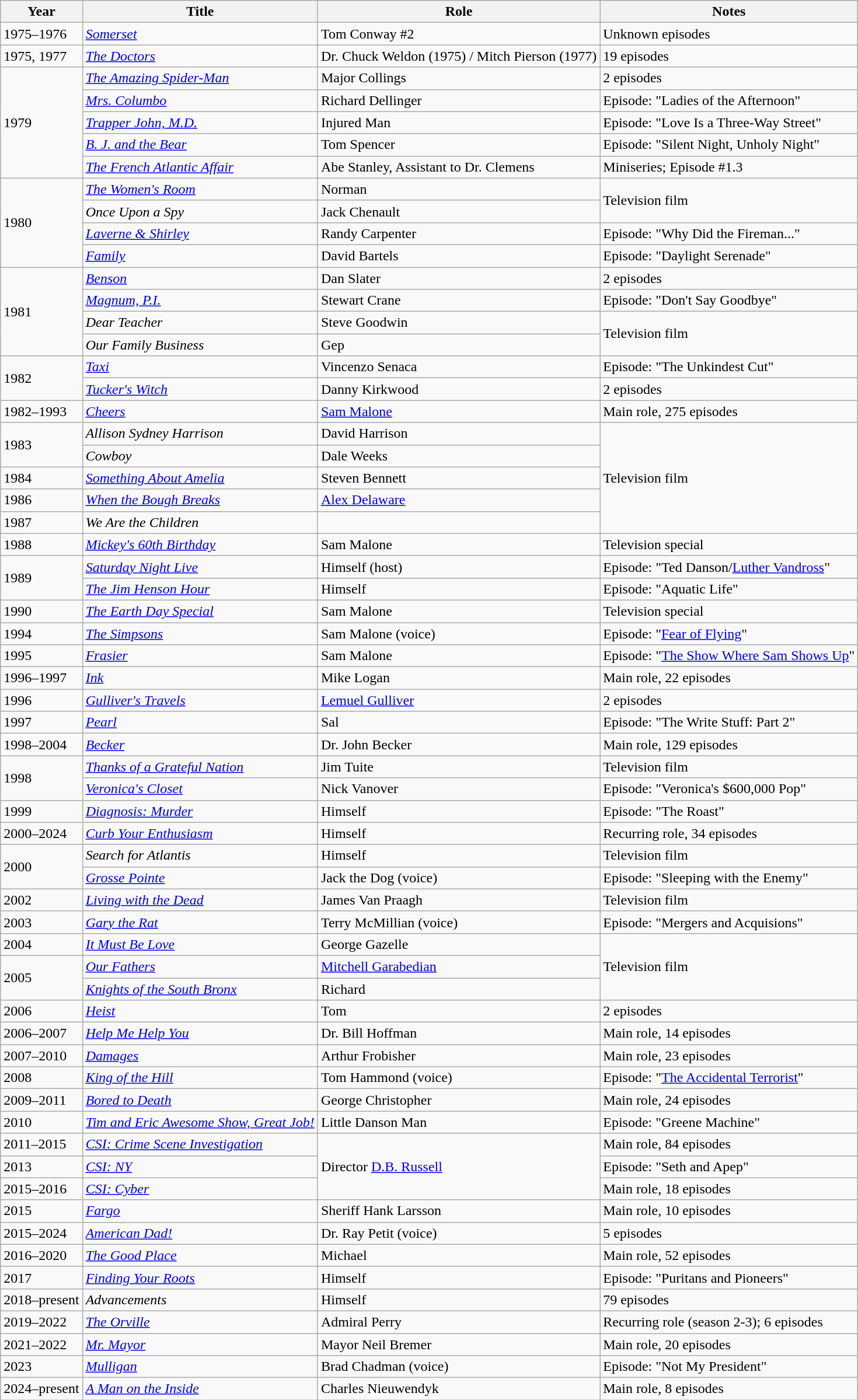<table class="wikitable sortable">
<tr>
<th>Year</th>
<th>Title</th>
<th>Role</th>
<th>Notes</th>
</tr>
<tr>
<td>1975–1976</td>
<td><em><a href='#'>Somerset</a></em></td>
<td>Tom Conway #2</td>
<td>Unknown episodes</td>
</tr>
<tr>
<td>1975, 1977</td>
<td><em><a href='#'>The Doctors</a></em></td>
<td>Dr. Chuck Weldon (1975) / Mitch Pierson (1977)</td>
<td>19 episodes</td>
</tr>
<tr>
<td rowspan="5">1979</td>
<td><em><a href='#'>The Amazing Spider-Man</a></em></td>
<td>Major Collings</td>
<td>2 episodes</td>
</tr>
<tr>
<td><em><a href='#'>Mrs. Columbo</a></em></td>
<td>Richard Dellinger</td>
<td>Episode: "Ladies of the Afternoon"</td>
</tr>
<tr>
<td><em><a href='#'>Trapper John, M.D.</a></em></td>
<td>Injured Man</td>
<td>Episode: "Love Is a Three-Way Street"</td>
</tr>
<tr>
<td><em><a href='#'>B. J. and the Bear</a></em></td>
<td>Tom Spencer</td>
<td>Episode: "Silent Night, Unholy Night"</td>
</tr>
<tr>
<td><em><a href='#'>The French Atlantic Affair</a></em></td>
<td>Abe Stanley, Assistant to Dr. Clemens</td>
<td>Miniseries; Episode #1.3</td>
</tr>
<tr>
<td rowspan="4">1980</td>
<td><em><a href='#'>The Women's Room</a></em></td>
<td>Norman</td>
<td rowspan="2">Television film</td>
</tr>
<tr>
<td><em>Once Upon a Spy</em></td>
<td>Jack Chenault</td>
</tr>
<tr>
<td><em><a href='#'>Laverne & Shirley</a></em></td>
<td>Randy Carpenter</td>
<td>Episode: "Why Did the Fireman..."</td>
</tr>
<tr>
<td><em><a href='#'>Family</a></em></td>
<td>David Bartels</td>
<td>Episode: "Daylight Serenade"</td>
</tr>
<tr>
<td rowspan="4">1981</td>
<td><em><a href='#'>Benson</a></em></td>
<td>Dan Slater</td>
<td>2 episodes</td>
</tr>
<tr>
<td><em><a href='#'>Magnum, P.I.</a></em></td>
<td>Stewart Crane</td>
<td>Episode: "Don't Say Goodbye"</td>
</tr>
<tr>
<td><em>Dear Teacher</em></td>
<td>Steve Goodwin</td>
<td rowspan="2">Television film</td>
</tr>
<tr>
<td><em>Our Family Business</em></td>
<td>Gep</td>
</tr>
<tr>
<td rowspan="2">1982</td>
<td><em><a href='#'>Taxi</a></em></td>
<td>Vincenzo Senaca</td>
<td>Episode: "The Unkindest Cut"</td>
</tr>
<tr>
<td><em><a href='#'>Tucker's Witch</a></em></td>
<td>Danny Kirkwood</td>
<td>2 episodes</td>
</tr>
<tr>
<td>1982–1993</td>
<td><em><a href='#'>Cheers</a></em></td>
<td><a href='#'>Sam Malone</a></td>
<td>Main role, 275 episodes</td>
</tr>
<tr>
<td rowspan="2">1983</td>
<td><em>Allison Sydney Harrison</em></td>
<td>David Harrison</td>
<td rowspan="5">Television film</td>
</tr>
<tr>
<td><em>Cowboy</em></td>
<td>Dale Weeks</td>
</tr>
<tr>
<td>1984</td>
<td><em><a href='#'>Something About Amelia</a></em></td>
<td>Steven Bennett</td>
</tr>
<tr>
<td>1986</td>
<td><em><a href='#'>When the Bough Breaks</a></em></td>
<td><a href='#'>Alex Delaware</a></td>
</tr>
<tr>
<td>1987</td>
<td><em>We Are the Children</em></td>
<td></td>
</tr>
<tr>
<td>1988</td>
<td><em><a href='#'>Mickey's 60th Birthday</a></em></td>
<td>Sam Malone</td>
<td>Television special</td>
</tr>
<tr>
<td rowspan="2">1989</td>
<td><em><a href='#'>Saturday Night Live</a></em></td>
<td>Himself (host)</td>
<td>Episode: "Ted Danson/<a href='#'>Luther Vandross</a>"</td>
</tr>
<tr>
<td><em><a href='#'>The Jim Henson Hour</a></em></td>
<td>Himself</td>
<td>Episode: "Aquatic Life"</td>
</tr>
<tr>
<td>1990</td>
<td><em><a href='#'>The Earth Day Special</a></em></td>
<td>Sam Malone</td>
<td>Television special</td>
</tr>
<tr>
<td>1994</td>
<td><em><a href='#'>The Simpsons</a></em></td>
<td>Sam Malone (voice)</td>
<td>Episode: "<a href='#'>Fear of Flying</a>"</td>
</tr>
<tr>
<td>1995</td>
<td><em><a href='#'>Frasier</a></em></td>
<td>Sam Malone</td>
<td>Episode: "<a href='#'>The Show Where Sam Shows Up</a>"</td>
</tr>
<tr>
<td>1996–1997</td>
<td><em><a href='#'>Ink</a></em></td>
<td>Mike Logan</td>
<td>Main role, 22 episodes</td>
</tr>
<tr>
<td>1996</td>
<td><em><a href='#'>Gulliver's Travels</a></em></td>
<td><a href='#'>Lemuel Gulliver</a></td>
<td>2 episodes</td>
</tr>
<tr>
<td>1997</td>
<td><em><a href='#'>Pearl</a></em></td>
<td>Sal</td>
<td>Episode: "The Write Stuff: Part 2"</td>
</tr>
<tr>
<td>1998–2004</td>
<td><em><a href='#'>Becker</a></em></td>
<td>Dr. John Becker</td>
<td>Main role, 129 episodes</td>
</tr>
<tr>
<td rowspan="2">1998</td>
<td><em><a href='#'>Thanks of a Grateful Nation</a></em></td>
<td>Jim Tuite</td>
<td>Television film</td>
</tr>
<tr>
<td><em><a href='#'>Veronica's Closet</a></em></td>
<td>Nick Vanover</td>
<td>Episode: "Veronica's $600,000 Pop"</td>
</tr>
<tr>
<td>1999</td>
<td><em><a href='#'>Diagnosis: Murder</a></em></td>
<td>Himself</td>
<td>Episode: "The Roast"</td>
</tr>
<tr>
<td>2000–2024</td>
<td><em><a href='#'>Curb Your Enthusiasm</a></em></td>
<td>Himself</td>
<td>Recurring role, 34 episodes</td>
</tr>
<tr>
<td rowspan="2">2000</td>
<td><em>Search for Atlantis</em></td>
<td>Himself</td>
<td>Television film</td>
</tr>
<tr>
<td><em><a href='#'>Grosse Pointe</a></em></td>
<td>Jack the Dog (voice)</td>
<td>Episode: "Sleeping with the Enemy"</td>
</tr>
<tr>
<td>2002</td>
<td><em><a href='#'>Living with the Dead</a></em></td>
<td>James Van Praagh</td>
<td>Television film</td>
</tr>
<tr>
<td>2003</td>
<td><em><a href='#'>Gary the Rat</a></em></td>
<td>Terry McMillian (voice)</td>
<td>Episode: "Mergers and Acquisions"</td>
</tr>
<tr>
<td>2004</td>
<td><em><a href='#'>It Must Be Love</a></em></td>
<td>George Gazelle</td>
<td rowspan="3">Television film</td>
</tr>
<tr>
<td rowspan="2">2005</td>
<td><em><a href='#'>Our Fathers</a></em></td>
<td><a href='#'>Mitchell Garabedian</a></td>
</tr>
<tr>
<td><em><a href='#'>Knights of the South Bronx</a></em></td>
<td>Richard</td>
</tr>
<tr>
<td>2006</td>
<td><em><a href='#'>Heist</a></em></td>
<td>Tom</td>
<td>2 episodes</td>
</tr>
<tr>
<td>2006–2007</td>
<td><em><a href='#'>Help Me Help You</a></em></td>
<td>Dr. Bill Hoffman</td>
<td>Main role, 14 episodes</td>
</tr>
<tr>
<td>2007–2010</td>
<td><em><a href='#'>Damages</a></em></td>
<td>Arthur Frobisher</td>
<td>Main role, 23 episodes</td>
</tr>
<tr>
<td>2008</td>
<td><em><a href='#'>King of the Hill</a></em></td>
<td>Tom Hammond (voice)</td>
<td>Episode: "<a href='#'>The Accidental Terrorist</a>"</td>
</tr>
<tr>
<td>2009–2011</td>
<td><em><a href='#'>Bored to Death</a></em></td>
<td>George Christopher</td>
<td>Main role, 24 episodes</td>
</tr>
<tr>
<td>2010</td>
<td><em><a href='#'>Tim and Eric Awesome Show, Great Job!</a></em></td>
<td>Little Danson Man</td>
<td>Episode: "Greene Machine"</td>
</tr>
<tr>
<td>2011–2015</td>
<td><em><a href='#'>CSI: Crime Scene Investigation</a></em></td>
<td rowspan="3">Director <a href='#'>D.B. Russell</a></td>
<td>Main role, 84 episodes</td>
</tr>
<tr>
<td>2013</td>
<td><em><a href='#'>CSI: NY</a></em></td>
<td>Episode: "Seth and Apep"</td>
</tr>
<tr>
<td>2015–2016</td>
<td><em><a href='#'>CSI: Cyber</a></em></td>
<td>Main role, 18 episodes</td>
</tr>
<tr>
<td>2015</td>
<td><em><a href='#'>Fargo</a></em></td>
<td>Sheriff Hank Larsson</td>
<td>Main role, 10 episodes</td>
</tr>
<tr>
<td>2015–2024</td>
<td><em><a href='#'>American Dad!</a></em></td>
<td>Dr. Ray Petit (voice)</td>
<td>5 episodes</td>
</tr>
<tr>
<td>2016–2020</td>
<td><em><a href='#'>The Good Place</a></em></td>
<td>Michael</td>
<td>Main role, 52 episodes</td>
</tr>
<tr>
<td>2017</td>
<td><em><a href='#'>Finding Your Roots</a></em></td>
<td>Himself</td>
<td>Episode: "Puritans and Pioneers"</td>
</tr>
<tr>
<td>2018–present</td>
<td><em>Advancements</em></td>
<td>Himself</td>
<td>79 episodes</td>
</tr>
<tr>
<td>2019–2022</td>
<td><em><a href='#'>The Orville</a></em></td>
<td>Admiral Perry</td>
<td>Recurring role (season 2-3); 6 episodes</td>
</tr>
<tr>
<td>2021–2022</td>
<td><em><a href='#'>Mr. Mayor</a></em></td>
<td>Mayor Neil Bremer</td>
<td>Main role, 20 episodes</td>
</tr>
<tr>
<td>2023</td>
<td><em><a href='#'>Mulligan</a></em></td>
<td>Brad Chadman (voice)</td>
<td>Episode: "Not My President"</td>
</tr>
<tr>
<td>2024–present</td>
<td><em><a href='#'>A Man on the Inside</a></em></td>
<td>Charles Nieuwendyk</td>
<td>Main role, 8 episodes</td>
</tr>
</table>
